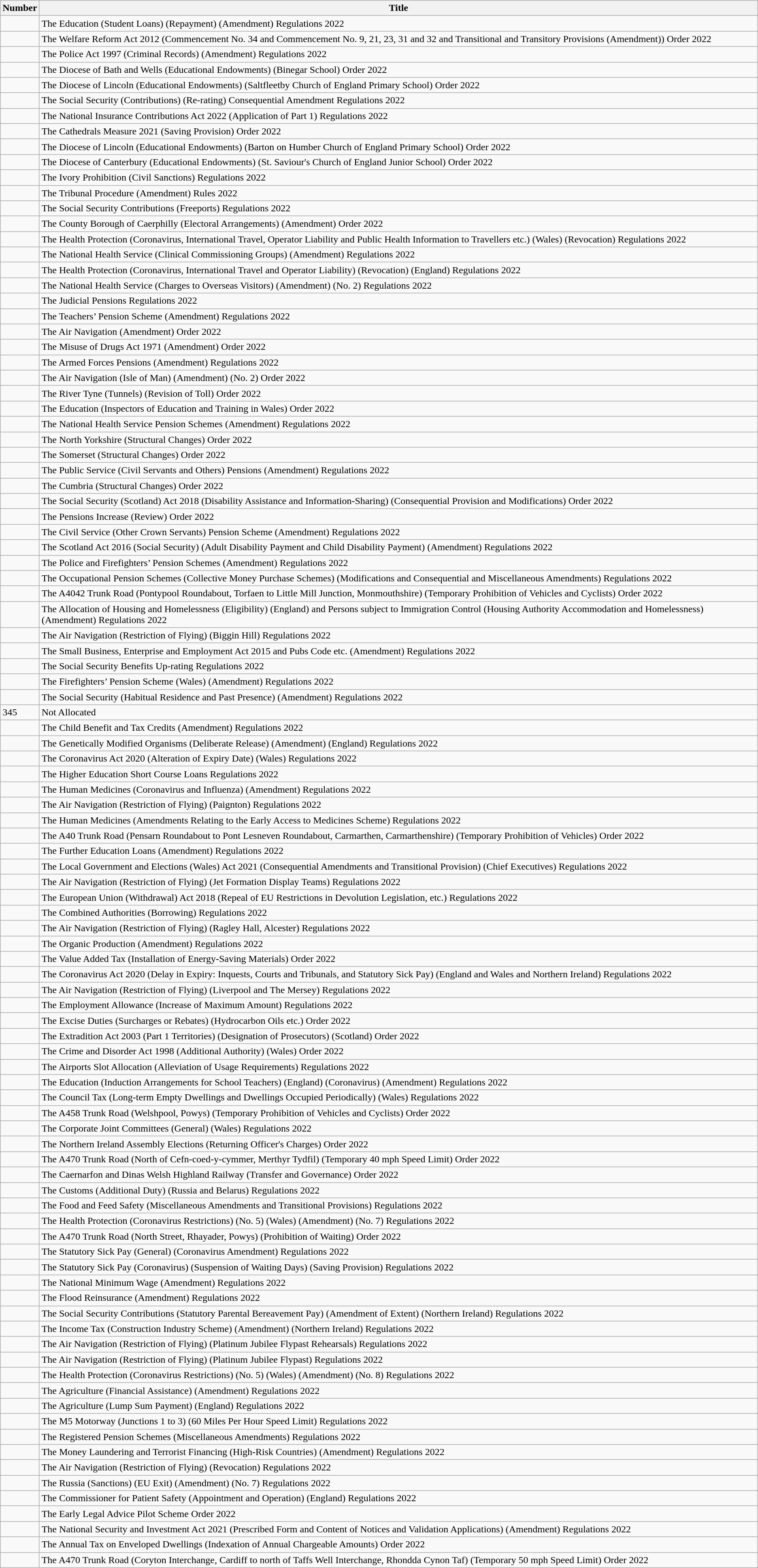<table class="wikitable collapsible">
<tr>
<th>Number</th>
<th>Title</th>
</tr>
<tr>
<td></td>
<td>The Education (Student Loans) (Repayment) (Amendment) Regulations 2022</td>
</tr>
<tr>
<td></td>
<td>The Welfare Reform Act 2012 (Commencement No. 34 and Commencement No. 9, 21, 23, 31 and 32 and Transitional and Transitory Provisions (Amendment)) Order 2022</td>
</tr>
<tr>
<td></td>
<td>The Police Act 1997 (Criminal Records) (Amendment) Regulations 2022</td>
</tr>
<tr>
<td></td>
<td>The Diocese of Bath and Wells (Educational Endowments) (Binegar School) Order 2022</td>
</tr>
<tr>
<td></td>
<td>The Diocese of Lincoln (Educational Endowments) (Saltfleetby Church of England Primary School) Order 2022</td>
</tr>
<tr>
<td></td>
<td>The Social Security (Contributions) (Re-rating) Consequential Amendment Regulations 2022</td>
</tr>
<tr>
<td></td>
<td>The National Insurance Contributions Act 2022 (Application of Part 1) Regulations 2022</td>
</tr>
<tr>
<td></td>
<td>The Cathedrals Measure 2021 (Saving Provision) Order 2022</td>
</tr>
<tr>
<td></td>
<td>The Diocese of Lincoln (Educational Endowments) (Barton on Humber Church of England Primary School) Order 2022</td>
</tr>
<tr>
<td></td>
<td>The Diocese of Canterbury (Educational Endowments) (St. Saviour's Church of England Junior School) Order 2022</td>
</tr>
<tr>
<td></td>
<td>The Ivory Prohibition (Civil Sanctions) Regulations 2022</td>
</tr>
<tr>
<td></td>
<td>The Tribunal Procedure (Amendment) Rules 2022</td>
</tr>
<tr>
<td></td>
<td>The Social Security Contributions (Freeports) Regulations 2022</td>
</tr>
<tr>
<td></td>
<td>The County Borough of Caerphilly (Electoral Arrangements) (Amendment) Order 2022</td>
</tr>
<tr>
<td></td>
<td>The Health Protection (Coronavirus, International Travel, Operator Liability and Public Health Information to Travellers etc.) (Wales) (Revocation) Regulations 2022</td>
</tr>
<tr>
<td></td>
<td>The National Health Service (Clinical Commissioning Groups) (Amendment) Regulations 2022</td>
</tr>
<tr>
<td></td>
<td>The Health Protection (Coronavirus, International Travel and Operator Liability) (Revocation) (England) Regulations 2022</td>
</tr>
<tr>
<td></td>
<td>The National Health Service (Charges to Overseas Visitors) (Amendment) (No. 2) Regulations 2022</td>
</tr>
<tr>
<td></td>
<td>The Judicial Pensions Regulations 2022</td>
</tr>
<tr>
<td></td>
<td>The Teachers’ Pension Scheme (Amendment) Regulations 2022</td>
</tr>
<tr>
<td></td>
<td>The Air Navigation (Amendment) Order 2022</td>
</tr>
<tr>
<td></td>
<td>The Misuse of Drugs Act 1971 (Amendment) Order 2022</td>
</tr>
<tr>
<td></td>
<td>The Armed Forces Pensions (Amendment) Regulations 2022</td>
</tr>
<tr>
<td></td>
<td>The Air Navigation (Isle of Man) (Amendment) (No. 2) Order 2022</td>
</tr>
<tr>
<td></td>
<td>The River Tyne (Tunnels) (Revision of Toll) Order 2022</td>
</tr>
<tr>
<td></td>
<td>The Education (Inspectors of Education and Training in Wales) Order 2022</td>
</tr>
<tr>
<td></td>
<td>The National Health Service Pension Schemes (Amendment) Regulations 2022</td>
</tr>
<tr>
<td></td>
<td>The North Yorkshire (Structural Changes) Order 2022</td>
</tr>
<tr>
<td></td>
<td>The Somerset (Structural Changes) Order 2022</td>
</tr>
<tr>
<td></td>
<td>The Public Service (Civil Servants and Others) Pensions (Amendment) Regulations 2022</td>
</tr>
<tr>
<td></td>
<td>The Cumbria (Structural Changes) Order 2022</td>
</tr>
<tr>
<td></td>
<td>The Social Security (Scotland) Act 2018 (Disability Assistance and Information-Sharing) (Consequential Provision and Modifications) Order 2022</td>
</tr>
<tr>
<td></td>
<td>The Pensions Increase (Review) Order 2022</td>
</tr>
<tr>
<td></td>
<td>The Civil Service (Other Crown Servants) Pension Scheme (Amendment) Regulations 2022</td>
</tr>
<tr>
<td></td>
<td>The Scotland Act 2016 (Social Security) (Adult Disability Payment and Child Disability Payment) (Amendment) Regulations 2022</td>
</tr>
<tr>
<td></td>
<td>The Police and Firefighters’ Pension Schemes (Amendment) Regulations 2022</td>
</tr>
<tr>
<td></td>
<td>The Occupational Pension Schemes (Collective Money Purchase Schemes) (Modifications and Consequential and Miscellaneous Amendments) Regulations 2022</td>
</tr>
<tr>
<td></td>
<td>The A4042 Trunk Road (Pontypool Roundabout, Torfaen to Little Mill Junction, Monmouthshire) (Temporary Prohibition of Vehicles and Cyclists) Order 2022</td>
</tr>
<tr>
<td></td>
<td>The Allocation of Housing and Homelessness (Eligibility) (England) and Persons subject to Immigration Control (Housing Authority Accommodation and Homelessness) (Amendment) Regulations 2022</td>
</tr>
<tr>
<td></td>
<td>The Air Navigation (Restriction of Flying) (Biggin Hill) Regulations 2022</td>
</tr>
<tr>
<td></td>
<td>The Small Business, Enterprise and Employment Act 2015 and Pubs Code etc. (Amendment) Regulations 2022</td>
</tr>
<tr>
<td></td>
<td>The Social Security Benefits Up-rating Regulations 2022</td>
</tr>
<tr>
<td></td>
<td>The Firefighters’ Pension Scheme (Wales) (Amendment) Regulations 2022</td>
</tr>
<tr>
<td></td>
<td>The Social Security (Habitual Residence and Past Presence) (Amendment) Regulations 2022</td>
</tr>
<tr>
<td>345</td>
<td>Not Allocated</td>
</tr>
<tr>
<td></td>
<td>The Child Benefit and Tax Credits (Amendment) Regulations 2022</td>
</tr>
<tr>
<td></td>
<td>The Genetically Modified Organisms (Deliberate Release) (Amendment) (England) Regulations 2022</td>
</tr>
<tr>
<td></td>
<td>The Coronavirus Act 2020 (Alteration of Expiry Date) (Wales) Regulations 2022</td>
</tr>
<tr>
<td></td>
<td>The Higher Education Short Course Loans Regulations 2022</td>
</tr>
<tr>
<td></td>
<td>The Human Medicines (Coronavirus and Influenza) (Amendment) Regulations 2022</td>
</tr>
<tr>
<td></td>
<td>The Air Navigation (Restriction of Flying) (Paignton) Regulations 2022</td>
</tr>
<tr>
<td></td>
<td>The Human Medicines (Amendments Relating to the Early Access to Medicines Scheme) Regulations 2022</td>
</tr>
<tr>
<td></td>
<td>The A40 Trunk Road (Pensarn Roundabout to Pont Lesneven Roundabout, Carmarthen, Carmarthenshire) (Temporary Prohibition of Vehicles) Order 2022</td>
</tr>
<tr>
<td></td>
<td>The Further Education Loans (Amendment) Regulations 2022</td>
</tr>
<tr>
<td></td>
<td>The Local Government and Elections (Wales) Act 2021 (Consequential Amendments and Transitional Provision) (Chief Executives) Regulations 2022</td>
</tr>
<tr>
<td></td>
<td>The Air Navigation (Restriction of Flying) (Jet Formation Display Teams) Regulations 2022</td>
</tr>
<tr>
<td></td>
<td>The European Union (Withdrawal) Act 2018 (Repeal of EU Restrictions in Devolution Legislation, etc.) Regulations 2022</td>
</tr>
<tr>
<td></td>
<td>The Combined Authorities (Borrowing) Regulations 2022</td>
</tr>
<tr>
<td></td>
<td>The Air Navigation (Restriction of Flying) (Ragley Hall, Alcester) Regulations 2022</td>
</tr>
<tr>
<td></td>
<td>The Organic Production (Amendment) Regulations 2022</td>
</tr>
<tr>
<td></td>
<td>The Value Added Tax (Installation of Energy-Saving Materials) Order 2022</td>
</tr>
<tr>
<td></td>
<td>The Coronavirus Act 2020 (Delay in Expiry: Inquests, Courts and Tribunals, and Statutory Sick Pay) (England and Wales and Northern Ireland) Regulations 2022</td>
</tr>
<tr>
<td></td>
<td>The Air Navigation (Restriction of Flying) (Liverpool and The Mersey) Regulations 2022</td>
</tr>
<tr>
<td></td>
<td>The Employment Allowance (Increase of Maximum Amount) Regulations 2022</td>
</tr>
<tr>
<td></td>
<td>The Excise Duties (Surcharges or Rebates) (Hydrocarbon Oils etc.) Order 2022</td>
</tr>
<tr>
<td></td>
<td>The Extradition Act 2003 (Part 1 Territories) (Designation of Prosecutors) (Scotland) Order 2022</td>
</tr>
<tr>
<td></td>
<td>The Crime and Disorder Act 1998 (Additional Authority) (Wales) Order 2022</td>
</tr>
<tr>
<td></td>
<td>The Airports Slot Allocation (Alleviation of Usage Requirements) Regulations 2022</td>
</tr>
<tr>
<td></td>
<td>The Education (Induction Arrangements for School Teachers) (England) (Coronavirus) (Amendment) Regulations 2022</td>
</tr>
<tr>
<td></td>
<td>The Council Tax (Long-term Empty Dwellings and Dwellings Occupied Periodically) (Wales) Regulations 2022</td>
</tr>
<tr>
<td></td>
<td>The A458 Trunk Road (Welshpool, Powys) (Temporary Prohibition of Vehicles and Cyclists) Order 2022</td>
</tr>
<tr>
<td></td>
<td>The Corporate Joint Committees (General) (Wales) Regulations 2022</td>
</tr>
<tr>
<td></td>
<td>The Northern Ireland Assembly Elections (Returning Officer's Charges) Order 2022</td>
</tr>
<tr>
<td></td>
<td>The A470 Trunk Road (North of Cefn-coed-y-cymmer, Merthyr Tydfil) (Temporary 40 mph Speed Limit) Order 2022</td>
</tr>
<tr>
<td></td>
<td>The Caernarfon and Dinas Welsh Highland Railway (Transfer and Governance) Order 2022</td>
</tr>
<tr>
<td></td>
<td>The Customs (Additional Duty) (Russia and Belarus) Regulations 2022</td>
</tr>
<tr>
<td></td>
<td>The Food and Feed Safety (Miscellaneous Amendments and Transitional Provisions) Regulations 2022</td>
</tr>
<tr>
<td></td>
<td>The Health Protection (Coronavirus Restrictions) (No. 5) (Wales) (Amendment) (No. 7) Regulations 2022</td>
</tr>
<tr>
<td></td>
<td>The A470 Trunk Road (North Street, Rhayader, Powys) (Prohibition of Waiting) Order 2022</td>
</tr>
<tr>
<td></td>
<td>The Statutory Sick Pay (General) (Coronavirus Amendment) Regulations 2022</td>
</tr>
<tr>
<td></td>
<td>The Statutory Sick Pay (Coronavirus) (Suspension of Waiting Days) (Saving Provision) Regulations 2022</td>
</tr>
<tr>
<td></td>
<td>The National Minimum Wage (Amendment) Regulations 2022</td>
</tr>
<tr>
<td></td>
<td>The Flood Reinsurance (Amendment) Regulations 2022</td>
</tr>
<tr>
<td></td>
<td>The Social Security Contributions (Statutory Parental Bereavement Pay) (Amendment of Extent) (Northern Ireland) Regulations 2022</td>
</tr>
<tr>
<td></td>
<td>The Income Tax (Construction Industry Scheme) (Amendment) (Northern Ireland) Regulations 2022</td>
</tr>
<tr>
<td></td>
<td>The Air Navigation (Restriction of Flying) (Platinum Jubilee Flypast Rehearsals) Regulations 2022</td>
</tr>
<tr>
<td></td>
<td>The Air Navigation (Restriction of Flying) (Platinum Jubilee Flypast) Regulations 2022</td>
</tr>
<tr>
<td></td>
<td>The Health Protection (Coronavirus Restrictions) (No. 5) (Wales) (Amendment) (No. 8) Regulations 2022</td>
</tr>
<tr>
<td></td>
<td>The Agriculture (Financial Assistance) (Amendment) Regulations 2022</td>
</tr>
<tr>
<td></td>
<td>The Agriculture (Lump Sum Payment) (England) Regulations 2022</td>
</tr>
<tr>
<td></td>
<td>The M5 Motorway (Junctions 1 to 3) (60 Miles Per Hour Speed Limit) Regulations 2022</td>
</tr>
<tr>
<td></td>
<td>The Registered Pension Schemes (Miscellaneous Amendments) Regulations 2022</td>
</tr>
<tr>
<td></td>
<td>The Money Laundering and Terrorist Financing (High-Risk Countries) (Amendment) Regulations 2022</td>
</tr>
<tr>
<td></td>
<td>The Air Navigation (Restriction of Flying) (Revocation) Regulations 2022</td>
</tr>
<tr>
<td></td>
<td>The Russia (Sanctions) (EU Exit) (Amendment) (No. 7) Regulations 2022</td>
</tr>
<tr>
<td></td>
<td>The Commissioner for Patient Safety (Appointment and Operation) (England) Regulations 2022</td>
</tr>
<tr>
<td></td>
<td>The Early Legal Advice Pilot Scheme Order 2022</td>
</tr>
<tr>
<td></td>
<td>The National Security and Investment Act 2021 (Prescribed Form and Content of Notices and Validation Applications) (Amendment) Regulations 2022</td>
</tr>
<tr>
<td></td>
<td>The Annual Tax on Enveloped Dwellings (Indexation of Annual Chargeable Amounts) Order 2022</td>
</tr>
<tr>
<td></td>
<td>The A470 Trunk Road (Coryton Interchange, Cardiff to north of Taffs Well Interchange, Rhondda Cynon Taf) (Temporary 50 mph Speed Limit) Order 2022</td>
</tr>
</table>
